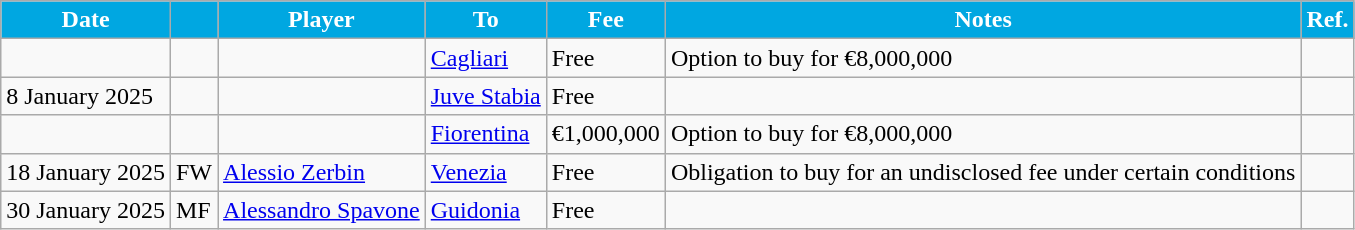<table class="wikitable plainrowheaders">
<tr>
<th style="background:#00a7e1; color:white; text-align:center;">Date</th>
<th style="background:#00a7e1; color:white; text-align:center;"></th>
<th style="background:#00a7e1; color:white; text-align:center;">Player</th>
<th style="background:#00a7e1; color:white; text-align:center;">To</th>
<th style="background:#00a7e1; color:white; text-align:center;">Fee</th>
<th style="background:#00a7e1; color:white; text-align:center;">Notes</th>
<th style="background:#00a7e1; color:white; text-align:center;">Ref.</th>
</tr>
<tr>
<td></td>
<td></td>
<td> </td>
<td> <a href='#'>Cagliari</a></td>
<td>Free</td>
<td>Option to buy for €8,000,000</td>
<td></td>
</tr>
<tr>
<td>8 January 2025</td>
<td></td>
<td></td>
<td> <a href='#'>Juve Stabia</a></td>
<td>Free</td>
<td></td>
<td></td>
</tr>
<tr>
<td></td>
<td></td>
<td></td>
<td> <a href='#'>Fiorentina</a></td>
<td>€1,000,000</td>
<td>Option to buy for €8,000,000</td>
<td></td>
</tr>
<tr>
<td>18 January 2025</td>
<td>FW</td>
<td> <a href='#'>Alessio Zerbin</a></td>
<td> <a href='#'>Venezia</a></td>
<td>Free</td>
<td>Obligation to buy for an undisclosed fee under certain conditions</td>
<td></td>
</tr>
<tr>
<td>30 January 2025</td>
<td>MF</td>
<td> <a href='#'>Alessandro Spavone</a></td>
<td> <a href='#'>Guidonia</a></td>
<td>Free</td>
<td></td>
<td></td>
</tr>
</table>
